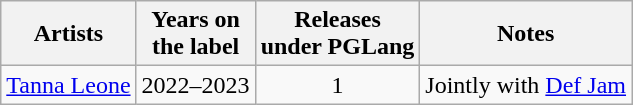<table class="wikitable sortable">
<tr>
<th>Artists</th>
<th>Years on<br>the label</th>
<th>Releases<br>under PGLang</th>
<th>Notes</th>
</tr>
<tr>
<td><a href='#'>Tanna Leone</a></td>
<td style="text-align:center;">2022–2023</td>
<td style="text-align:center;">1</td>
<td style="text-align:center;">Jointly with <a href='#'>Def Jam</a></td>
</tr>
</table>
